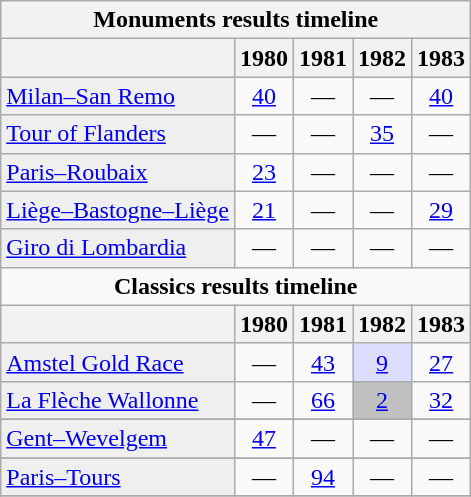<table class="wikitable">
<tr>
<th scope="col" colspan=13 align=center>Monuments results timeline</th>
</tr>
<tr>
<th></th>
<th scope="col">1980</th>
<th scope="col">1981</th>
<th scope="col">1982</th>
<th scope="col">1983</th>
</tr>
<tr style="text-align:center;">
<td style="text-align:left; background:#efefef;"><a href='#'>Milan–San Remo</a></td>
<td><a href='#'>40</a></td>
<td>—</td>
<td>—</td>
<td><a href='#'>40</a></td>
</tr>
<tr style="text-align:center;">
<td style="text-align:left; background:#efefef;"><a href='#'>Tour of Flanders</a></td>
<td>—</td>
<td>—</td>
<td><a href='#'>35</a></td>
<td>—</td>
</tr>
<tr style="text-align:center;">
<td style="text-align:left; background:#efefef;"><a href='#'>Paris–Roubaix</a></td>
<td><a href='#'>23</a></td>
<td>—</td>
<td>—</td>
<td>—</td>
</tr>
<tr style="text-align:center;">
<td style="text-align:left; background:#efefef;"><a href='#'>Liège–Bastogne–Liège</a></td>
<td><a href='#'>21</a></td>
<td>—</td>
<td>—</td>
<td><a href='#'>29</a></td>
</tr>
<tr style="text-align:center;">
<td style="text-align:left; background:#efefef;"><a href='#'>Giro di Lombardia</a></td>
<td>—</td>
<td>—</td>
<td>—</td>
<td>—</td>
</tr>
<tr>
<td colspan="12" style="text-align:center;"><strong>Classics results timeline</strong></td>
</tr>
<tr>
<th></th>
<th scope="col">1980</th>
<th scope="col">1981</th>
<th scope="col">1982</th>
<th scope="col">1983</th>
</tr>
<tr style="text-align:center;">
<td style="text-align:left; background:#efefef;"><a href='#'>Amstel Gold Race</a></td>
<td>—</td>
<td><a href='#'>43</a></td>
<td style="background:#ddddff;"><a href='#'>9</a></td>
<td><a href='#'>27</a></td>
</tr>
<tr style="text-align:center;">
<td style="text-align:left; background:#efefef;"><a href='#'>La Flèche Wallonne</a></td>
<td>—</td>
<td><a href='#'>66</a></td>
<td style="background:#C0C0C0;"><a href='#'>2</a></td>
<td><a href='#'>32</a></td>
</tr>
<tr>
</tr>
<tr style="text-align:center;">
<td style="text-align:left; background:#efefef;"><a href='#'>Gent–Wevelgem</a></td>
<td><a href='#'>47</a></td>
<td>—</td>
<td>—</td>
<td>—</td>
</tr>
<tr>
</tr>
<tr style="text-align:center;">
<td style="text-align:left; background:#efefef;"><a href='#'>Paris–Tours</a></td>
<td>—</td>
<td><a href='#'>94</a></td>
<td>—</td>
<td>—</td>
</tr>
<tr>
</tr>
</table>
